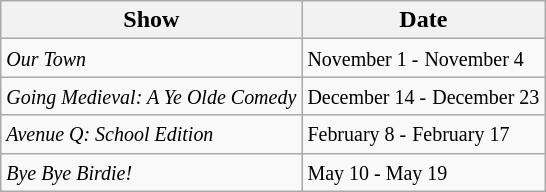<table class="wikitable">
<tr>
<th>Show</th>
<th>Date</th>
</tr>
<tr>
<td><em><small>Our Town</small></em></td>
<td><small>November 1 -</small> <small>November 4</small></td>
</tr>
<tr>
<td><em><small>Going Medieval: A Ye Olde Comedy</small></em></td>
<td><small>December 14 -</small> <small>December 23</small></td>
</tr>
<tr>
<td><em><small>Avenue Q: School Edition</small></em></td>
<td><small>February 8 -</small> <small>February 17</small></td>
</tr>
<tr>
<td><em><small>Bye Bye Birdie!</small></em></td>
<td><small>May 10 - May 19</small></td>
</tr>
</table>
